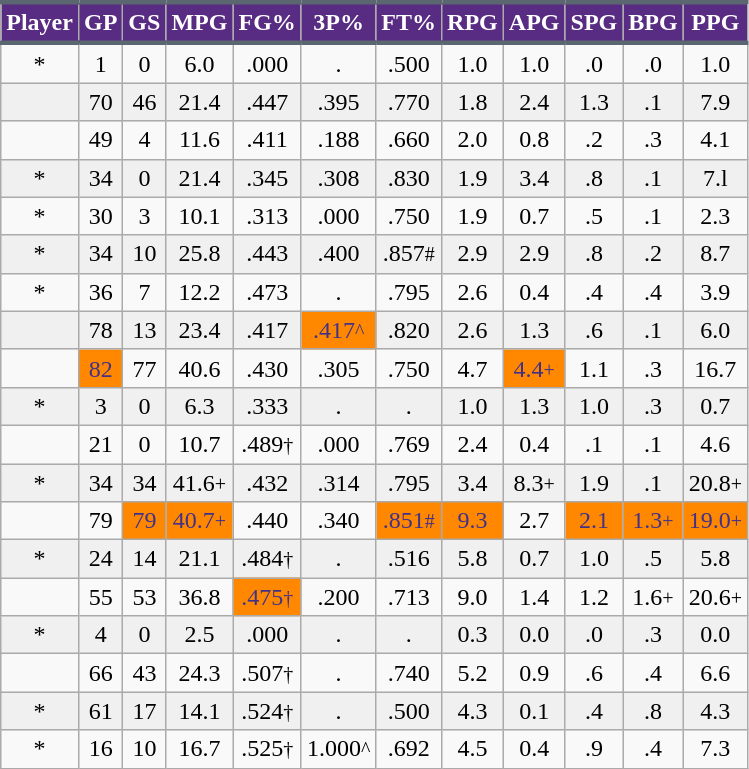<table class="wikitable sortable" style="text-align:right;">
<tr>
<th style="background:#582C83; color:#FFFFFF; border-top:#5B6770 3px solid; border-bottom:#5B6770 3px solid;">Player</th>
<th style="background:#582C83; color:#FFFFFF; border-top:#5B6770 3px solid; border-bottom:#5B6770 3px solid;">GP</th>
<th style="background:#582C83; color:#FFFFFF; border-top:#5B6770 3px solid; border-bottom:#5B6770 3px solid;">GS</th>
<th style="background:#582C83; color:#FFFFFF; border-top:#5B6770 3px solid; border-bottom:#5B6770 3px solid;">MPG</th>
<th style="background:#582C83; color:#FFFFFF; border-top:#5B6770 3px solid; border-bottom:#5B6770 3px solid;">FG%</th>
<th style="background:#582C83; color:#FFFFFF; border-top:#5B6770 3px solid; border-bottom:#5B6770 3px solid;">3P%</th>
<th style="background:#582C83; color:#FFFFFF; border-top:#5B6770 3px solid; border-bottom:#5B6770 3px solid;">FT%</th>
<th style="background:#582C83; color:#FFFFFF; border-top:#5B6770 3px solid; border-bottom:#5B6770 3px solid;">RPG</th>
<th style="background:#582C83; color:#FFFFFF; border-top:#5B6770 3px solid; border-bottom:#5B6770 3px solid;">APG</th>
<th style="background:#582C83; color:#FFFFFF; border-top:#5B6770 3px solid; border-bottom:#5B6770 3px solid;">SPG</th>
<th style="background:#582C83; color:#FFFFFF; border-top:#5B6770 3px solid; border-bottom:#5B6770 3px solid;">BPG</th>
<th style="background:#582C83; color:#FFFFFF; border-top:#5B6770 3px solid; border-bottom:#5B6770 3px solid;">PPG</th>
</tr>
<tr align="center" bgcolor="">
<td>*</td>
<td>1</td>
<td>0</td>
<td>6.0</td>
<td>.000</td>
<td>.</td>
<td>.500</td>
<td>1.0</td>
<td>1.0</td>
<td>.0</td>
<td>.0</td>
<td>1.0</td>
</tr>
<tr align="center" bgcolor="#f0f0f0">
<td></td>
<td>70</td>
<td>46</td>
<td>21.4</td>
<td>.447</td>
<td>.395</td>
<td>.770</td>
<td>1.8</td>
<td>2.4</td>
<td>1.3</td>
<td>.1</td>
<td>7.9</td>
</tr>
<tr align="center" bgcolor="">
<td></td>
<td>49</td>
<td>4</td>
<td>11.6</td>
<td>.411</td>
<td>.188</td>
<td>.660</td>
<td>2.0</td>
<td>0.8</td>
<td>.2</td>
<td>.3</td>
<td>4.1</td>
</tr>
<tr align="center" bgcolor="#f0f0f0">
<td>*</td>
<td>34</td>
<td>0</td>
<td>21.4</td>
<td>.345</td>
<td>.308</td>
<td>.830</td>
<td>1.9</td>
<td>3.4</td>
<td>.8</td>
<td>.1</td>
<td>7.l</td>
</tr>
<tr align="center" bgcolor="">
<td>*</td>
<td>30</td>
<td>3</td>
<td>10.1</td>
<td>.313</td>
<td>.000</td>
<td>.750</td>
<td>1.9</td>
<td>0.7</td>
<td>.5</td>
<td>.1</td>
<td>2.3</td>
</tr>
<tr align="center" bgcolor="#f0f0f0">
<td>*</td>
<td>34</td>
<td>10</td>
<td>25.8</td>
<td>.443</td>
<td>.400</td>
<td>.857<small>#</small></td>
<td>2.9</td>
<td>2.9</td>
<td>.8</td>
<td>.2</td>
<td>8.7</td>
</tr>
<tr align="center" bgcolor="">
<td>*</td>
<td>36</td>
<td>7</td>
<td>12.2</td>
<td>.473</td>
<td>.</td>
<td>.795</td>
<td>2.6</td>
<td>0.4</td>
<td>.4</td>
<td>.4</td>
<td>3.9</td>
</tr>
<tr align="center" bgcolor="#f0f0f0">
<td></td>
<td>78</td>
<td>13</td>
<td>23.4</td>
<td>.417</td>
<td style="background:#FF8800;color:#423189;">.417<small>^</small></td>
<td>.820</td>
<td>2.6</td>
<td>1.3</td>
<td>.6</td>
<td>.1</td>
<td>6.0</td>
</tr>
<tr align="center" bgcolor="">
<td></td>
<td style="background:#FF8800;color:#423189;">82</td>
<td>77</td>
<td>40.6</td>
<td>.430</td>
<td>.305</td>
<td>.750</td>
<td>4.7</td>
<td style="background:#FF8800;color:#423189;">4.4<small>+</small></td>
<td>1.1</td>
<td>.3</td>
<td>16.7</td>
</tr>
<tr align="center" bgcolor="#f0f0f0">
<td>*</td>
<td>3</td>
<td>0</td>
<td>6.3</td>
<td>.333</td>
<td>.</td>
<td>.</td>
<td>1.0</td>
<td>1.3</td>
<td>1.0</td>
<td>.3</td>
<td>0.7</td>
</tr>
<tr align="center" bgcolor="">
<td></td>
<td>21</td>
<td>0</td>
<td>10.7</td>
<td>.489<small>†</small></td>
<td>.000</td>
<td>.769</td>
<td>2.4</td>
<td>0.4</td>
<td>.1</td>
<td>.1</td>
<td>4.6</td>
</tr>
<tr align="center" bgcolor="#f0f0f0">
<td>*</td>
<td>34</td>
<td>34</td>
<td>41.6<small>+</small></td>
<td>.432</td>
<td>.314</td>
<td>.795</td>
<td>3.4</td>
<td>8.3<small>+</small></td>
<td>1.9</td>
<td>.1</td>
<td>20.8<small>+</small></td>
</tr>
<tr align="center" bgcolor="">
<td></td>
<td>79</td>
<td style="background:#FF8800;color:#423189;">79</td>
<td style="background:#FF8800;color:#423189;">40.7<small>+</small></td>
<td>.440</td>
<td>.340</td>
<td style="background:#FF8800;color:#423189;">.851<small>#</small></td>
<td style="background:#FF8800;color:#423189;">9.3</td>
<td>2.7</td>
<td style="background:#FF8800;color:#423189;">2.1</td>
<td style="background:#FF8800;color:#423189;">1.3<small>+</small></td>
<td style="background:#FF8800;color:#423189;">19.0<small>+</small></td>
</tr>
<tr align="center" bgcolor="#f0f0f0">
<td>*</td>
<td>24</td>
<td>14</td>
<td>21.1</td>
<td>.484<small>†</small></td>
<td>.</td>
<td>.516</td>
<td>5.8</td>
<td>0.7</td>
<td>1.0</td>
<td>.5</td>
<td>5.8</td>
</tr>
<tr align="center" bgcolor="">
<td></td>
<td>55</td>
<td>53</td>
<td>36.8</td>
<td style="background:#FF8800;color:#423189;">.475<small>†</small></td>
<td>.200</td>
<td>.713</td>
<td>9.0</td>
<td>1.4</td>
<td>1.2</td>
<td>1.6<small>+</small></td>
<td>20.6<small>+</small></td>
</tr>
<tr align="center" bgcolor="#f0f0f0">
<td>*</td>
<td>4</td>
<td>0</td>
<td>2.5</td>
<td>.000</td>
<td>.</td>
<td>.</td>
<td>0.3</td>
<td>0.0</td>
<td>.0</td>
<td>.3</td>
<td>0.0</td>
</tr>
<tr align="center" bgcolor="">
<td></td>
<td>66</td>
<td>43</td>
<td>24.3</td>
<td>.507<small>†</small></td>
<td>.</td>
<td>.740</td>
<td>5.2</td>
<td>0.9</td>
<td>.6</td>
<td>.4</td>
<td>6.6</td>
</tr>
<tr align="center" bgcolor="#f0f0f0">
<td>*</td>
<td>61</td>
<td>17</td>
<td>14.1</td>
<td>.524<small>†</small></td>
<td>.</td>
<td>.500</td>
<td>4.3</td>
<td>0.1</td>
<td>.4</td>
<td>.8</td>
<td>4.3</td>
</tr>
<tr align="center" bgcolor="">
<td>*</td>
<td>16</td>
<td>10</td>
<td>16.7</td>
<td>.525<small>†</small></td>
<td>1.000<small>^</small></td>
<td>.692</td>
<td>4.5</td>
<td>0.4</td>
<td>.9</td>
<td>.4</td>
<td>7.3</td>
</tr>
</table>
